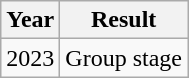<table class="wikitable">
<tr>
<th>Year</th>
<th>Result</th>
</tr>
<tr>
<td>2023</td>
<td>Group stage</td>
</tr>
</table>
